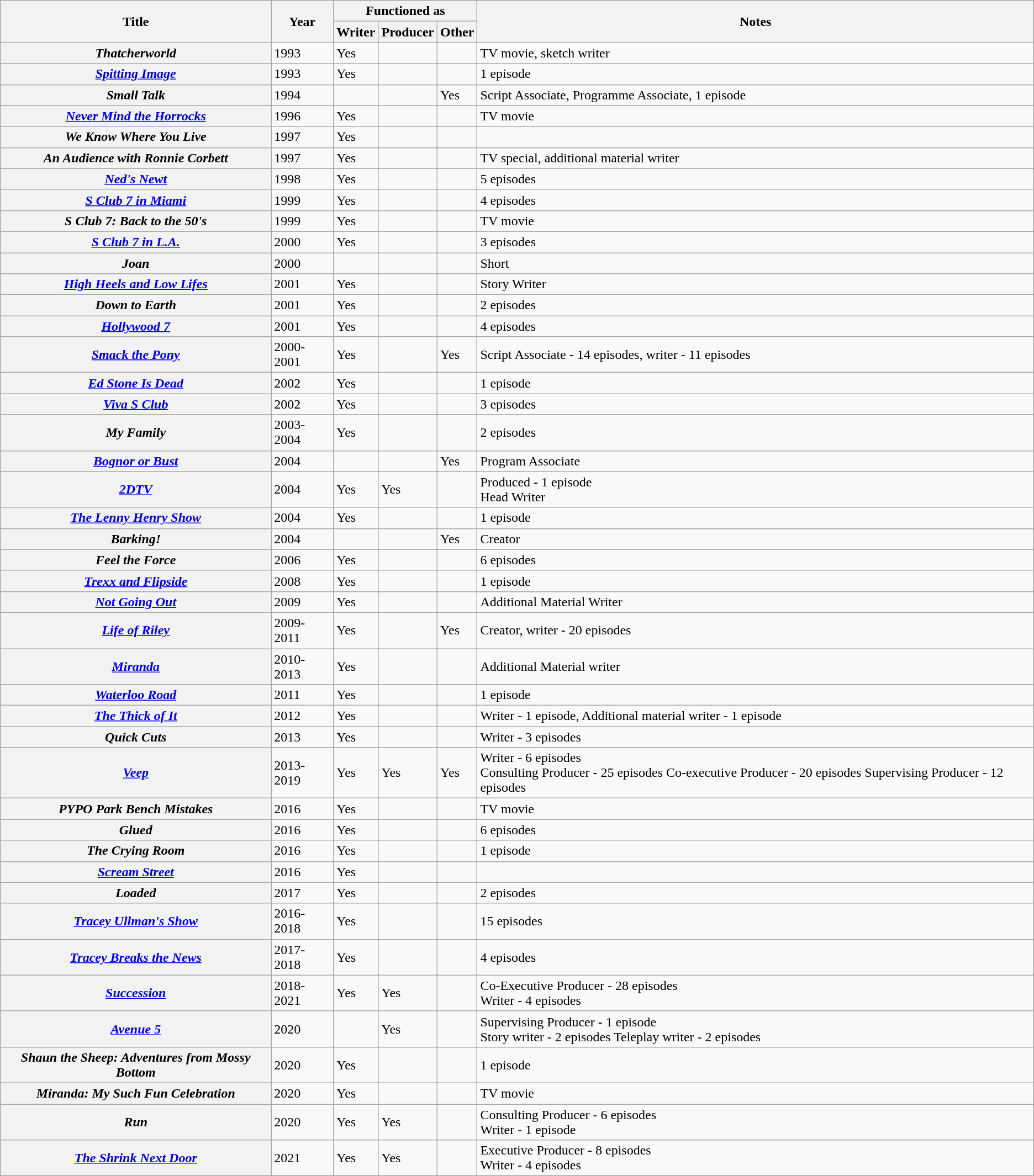<table class="wikitable sortable">
<tr>
<th rowspan="2">Title</th>
<th rowspan="2">Year</th>
<th colspan="3">Functioned as</th>
<th rowspan="2">Notes</th>
</tr>
<tr>
<th>Writer</th>
<th>Producer</th>
<th>Other</th>
</tr>
<tr>
<th><em>Thatcherworld</em></th>
<td>1993</td>
<td>Yes</td>
<td></td>
<td></td>
<td>TV movie, sketch writer</td>
</tr>
<tr>
<th><em><a href='#'>Spitting Image</a></em></th>
<td>1993</td>
<td>Yes</td>
<td></td>
<td></td>
<td>1 episode</td>
</tr>
<tr>
<th><em>Small Talk</em></th>
<td>1994</td>
<td></td>
<td></td>
<td>Yes</td>
<td>Script Associate, Programme Associate, 1 episode</td>
</tr>
<tr>
<th><em><a href='#'>Never Mind the Horrocks</a></em></th>
<td>1996</td>
<td>Yes</td>
<td></td>
<td></td>
<td>TV movie</td>
</tr>
<tr>
<th><em>We Know Where You Live</em></th>
<td>1997</td>
<td>Yes</td>
<td></td>
<td></td>
<td></td>
</tr>
<tr>
<th><em>An Audience with Ronnie Corbett</em></th>
<td>1997</td>
<td>Yes</td>
<td></td>
<td></td>
<td>TV special, additional material writer</td>
</tr>
<tr>
<th><em><a href='#'>Ned's Newt</a></em></th>
<td>1998</td>
<td>Yes</td>
<td></td>
<td></td>
<td>5 episodes</td>
</tr>
<tr>
<th><em><a href='#'>S Club 7 in Miami</a></em></th>
<td>1999</td>
<td>Yes</td>
<td></td>
<td></td>
<td>4 episodes</td>
</tr>
<tr>
<th><em>S Club 7: Back to the 50's</em></th>
<td>1999</td>
<td>Yes</td>
<td></td>
<td></td>
<td>TV movie</td>
</tr>
<tr>
<th><em><a href='#'>S Club 7 in L.A.</a></em></th>
<td>2000</td>
<td>Yes</td>
<td></td>
<td></td>
<td>3 episodes</td>
</tr>
<tr>
<th><em>Joan</em></th>
<td>2000</td>
<td></td>
<td></td>
<td></td>
<td>Short</td>
</tr>
<tr>
<th><em><a href='#'>High Heels and Low Lifes</a></em></th>
<td>2001</td>
<td>Yes</td>
<td></td>
<td></td>
<td>Story Writer</td>
</tr>
<tr>
<th><em>Down to Earth</em></th>
<td>2001</td>
<td>Yes</td>
<td></td>
<td></td>
<td>2 episodes</td>
</tr>
<tr>
<th><em><a href='#'>Hollywood 7</a></em></th>
<td>2001</td>
<td>Yes</td>
<td></td>
<td></td>
<td>4 episodes</td>
</tr>
<tr>
<th><em><a href='#'>Smack the Pony</a></em></th>
<td>2000-2001</td>
<td>Yes</td>
<td></td>
<td>Yes</td>
<td>Script Associate - 14 episodes, writer - 11 episodes</td>
</tr>
<tr>
<th><em><a href='#'>Ed Stone Is Dead</a></em></th>
<td>2002</td>
<td>Yes</td>
<td></td>
<td></td>
<td>1 episode</td>
</tr>
<tr>
<th><em><a href='#'>Viva S Club</a></em></th>
<td>2002</td>
<td>Yes</td>
<td></td>
<td></td>
<td>3 episodes</td>
</tr>
<tr>
<th><em>My Family</em></th>
<td>2003-2004</td>
<td>Yes</td>
<td></td>
<td></td>
<td>2 episodes</td>
</tr>
<tr>
<th><em><a href='#'>Bognor or Bust</a></em></th>
<td>2004</td>
<td></td>
<td></td>
<td>Yes</td>
<td>Program Associate</td>
</tr>
<tr>
<th><em><a href='#'>2DTV</a></em></th>
<td>2004</td>
<td>Yes</td>
<td>Yes</td>
<td></td>
<td>Produced - 1 episode<br>Head Writer</td>
</tr>
<tr>
<th><em><a href='#'>The Lenny Henry Show</a></em></th>
<td>2004</td>
<td>Yes</td>
<td></td>
<td></td>
<td>1 episode</td>
</tr>
<tr>
<th><em>Barking!</em></th>
<td>2004</td>
<td></td>
<td></td>
<td>Yes</td>
<td>Creator</td>
</tr>
<tr>
<th><em>Feel the Force</em></th>
<td>2006</td>
<td>Yes</td>
<td></td>
<td></td>
<td>6 episodes</td>
</tr>
<tr>
<th><em><a href='#'>Trexx and Flipside</a></em></th>
<td>2008</td>
<td>Yes</td>
<td></td>
<td></td>
<td>1 episode</td>
</tr>
<tr>
<th><em><a href='#'>Not Going Out</a></em></th>
<td>2009</td>
<td>Yes</td>
<td></td>
<td></td>
<td>Additional Material Writer</td>
</tr>
<tr>
<th><em><a href='#'>Life of Riley</a></em></th>
<td>2009-2011</td>
<td>Yes</td>
<td></td>
<td>Yes</td>
<td>Creator, writer - 20 episodes</td>
</tr>
<tr>
<th><em><a href='#'>Miranda</a></em></th>
<td>2010-2013</td>
<td>Yes</td>
<td></td>
<td></td>
<td>Additional Material writer</td>
</tr>
<tr>
<th><em><a href='#'>Waterloo Road</a></em></th>
<td>2011</td>
<td>Yes</td>
<td></td>
<td></td>
<td>1 episode</td>
</tr>
<tr>
<th><em><a href='#'>The Thick of It</a></em></th>
<td>2012</td>
<td>Yes</td>
<td></td>
<td></td>
<td>Writer - 1 episode, Additional material writer - 1 episode</td>
</tr>
<tr>
<th><em>Quick Cuts</em></th>
<td>2013</td>
<td>Yes</td>
<td></td>
<td></td>
<td>Writer - 3 episodes</td>
</tr>
<tr>
<th><em><a href='#'>Veep</a></em></th>
<td>2013-2019</td>
<td>Yes</td>
<td>Yes</td>
<td>Yes</td>
<td>Writer - 6 episodes<br>Consulting Producer - 25 episodes
Co-executive Producer - 20 episodes
Supervising Producer - 12 episodes</td>
</tr>
<tr>
<th><em>PYPO Park Bench Mistakes</em></th>
<td>2016</td>
<td>Yes</td>
<td></td>
<td></td>
<td>TV movie</td>
</tr>
<tr>
<th><em>Glued</em></th>
<td>2016</td>
<td>Yes</td>
<td></td>
<td></td>
<td>6 episodes</td>
</tr>
<tr>
<th><em>The Crying Room</em></th>
<td>2016</td>
<td>Yes</td>
<td></td>
<td></td>
<td>1 episode</td>
</tr>
<tr>
<th><em><a href='#'>Scream Street</a></em></th>
<td>2016</td>
<td>Yes</td>
<td></td>
<td></td>
<td></td>
</tr>
<tr>
<th><em>Loaded</em></th>
<td>2017</td>
<td>Yes</td>
<td></td>
<td></td>
<td>2 episodes</td>
</tr>
<tr>
<th><em><a href='#'>Tracey Ullman's Show</a></em></th>
<td>2016-2018</td>
<td>Yes</td>
<td></td>
<td></td>
<td>15 episodes</td>
</tr>
<tr>
<th><em><a href='#'>Tracey Breaks the News</a></em></th>
<td>2017-2018</td>
<td>Yes</td>
<td></td>
<td></td>
<td>4 episodes</td>
</tr>
<tr>
<th><em><a href='#'>Succession</a></em></th>
<td>2018-2021</td>
<td>Yes</td>
<td>Yes</td>
<td></td>
<td>Co-Executive Producer - 28 episodes<br>Writer - 4 episodes</td>
</tr>
<tr>
<th><em><a href='#'>Avenue 5</a></em></th>
<td>2020</td>
<td></td>
<td>Yes</td>
<td></td>
<td>Supervising Producer - 1 episode<br>Story writer - 2 episodes
Teleplay writer - 2 episodes</td>
</tr>
<tr>
<th><em>Shaun the Sheep: Adventures from Mossy Bottom</em></th>
<td>2020</td>
<td>Yes</td>
<td></td>
<td></td>
<td>1 episode</td>
</tr>
<tr>
<th><em>Miranda: My Such Fun Celebration</em></th>
<td>2020</td>
<td>Yes</td>
<td></td>
<td></td>
<td>TV movie</td>
</tr>
<tr>
<th><em>Run</em></th>
<td>2020</td>
<td>Yes</td>
<td>Yes</td>
<td></td>
<td>Consulting Producer - 6 episodes<br>Writer - 1 episode</td>
</tr>
<tr>
<th><em><a href='#'>The Shrink Next Door</a></em></th>
<td>2021</td>
<td>Yes</td>
<td>Yes</td>
<td></td>
<td>Executive Producer - 8 episodes<br>Writer - 4 episodes</td>
</tr>
</table>
